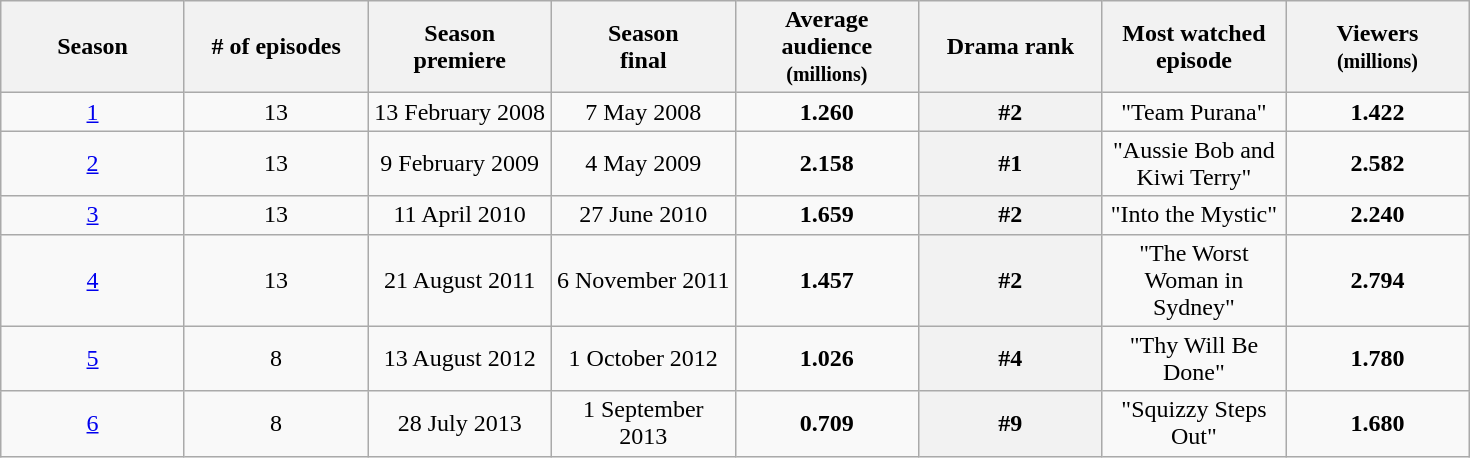<table class="wikitable">
<tr style="text-align:center;">
<th style="width:115px;">Season</th>
<th style="width:115px;"># of episodes</th>
<th style="width:115px;">Season <br> premiere</th>
<th style="width:115px;">Season <br> final</th>
<th style="width:115px;">Average<br>audience<br><small>(millions)</small></th>
<th style="width:115px;">Drama rank</th>
<th style="width:115px;">Most watched episode</th>
<th style="width:115px;">Viewers<br><small>(millions)</small></th>
</tr>
<tr style="text-align:center;">
<td><a href='#'>1</a></td>
<td>13</td>
<td>13 February 2008</td>
<td>7 May 2008</td>
<td><strong>1.260</strong></td>
<th>#2</th>
<td>"Team Purana"</td>
<td><strong>1.422</strong></td>
</tr>
<tr style="text-align:center;">
<td><a href='#'>2</a></td>
<td>13</td>
<td>9 February 2009</td>
<td>4 May 2009</td>
<td><strong>2.158</strong></td>
<th>#1</th>
<td>"Aussie Bob and Kiwi Terry"</td>
<td><strong>2.582</strong></td>
</tr>
<tr style="text-align:center;">
<td><a href='#'>3</a></td>
<td>13</td>
<td>11 April 2010</td>
<td>27 June 2010</td>
<td><strong>1.659</strong></td>
<th>#2</th>
<td>"Into the Mystic"</td>
<td><strong>2.240</strong></td>
</tr>
<tr style="text-align:center;">
<td><a href='#'>4</a></td>
<td>13</td>
<td>21 August 2011</td>
<td>6 November 2011</td>
<td><strong>1.457</strong></td>
<th>#2</th>
<td>"The Worst Woman in Sydney"</td>
<td><strong>2.794</strong></td>
</tr>
<tr style="text-align:center;">
<td><a href='#'>5</a></td>
<td>8</td>
<td>13 August 2012</td>
<td>1 October 2012</td>
<td><strong>1.026</strong></td>
<th>#4</th>
<td>"Thy Will Be Done"</td>
<td><strong>1.780</strong></td>
</tr>
<tr style="text-align:center;">
<td><a href='#'>6</a></td>
<td>8</td>
<td>28 July 2013</td>
<td>1 September 2013</td>
<td><strong>0.709</strong></td>
<th>#9</th>
<td>"Squizzy Steps Out"</td>
<td><strong>1.680</strong></td>
</tr>
</table>
